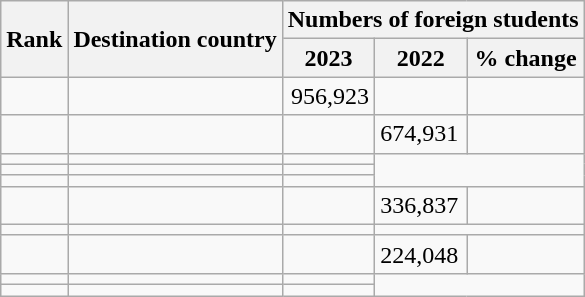<table class="wikitable">
<tr>
<th rowspan=2>Rank</th>
<th rowspan=2>Destination country</th>
<th colspan=3>Numbers of foreign students</th>
</tr>
<tr>
<th>2023</th>
<th>2022</th>
<th>% change</th>
</tr>
<tr>
<td align=center></td>
<td align="left"></td>
<td align="right">956,923</td>
<td></td>
<td></td>
</tr>
<tr>
<td align=center></td>
<td align="left"></td>
<td align="right"></td>
<td>674,931</td>
<td></td>
</tr>
<tr>
<td align=center></td>
<td align="left"></td>
<td></td>
</tr>
<tr>
<td align=center></td>
<td align="left"></td>
<td></td>
</tr>
<tr>
<td align=center></td>
<td align="left"></td>
<td></td>
</tr>
<tr>
<td align=center></td>
<td align="left"></td>
<td align="right"></td>
<td>336,837</td>
<td></td>
</tr>
<tr>
<td align=center></td>
<td align="left"></td>
<td></td>
</tr>
<tr>
<td align=center></td>
<td align="left"></td>
<td align="right"></td>
<td>224,048</td>
<td></td>
</tr>
<tr>
<td align=center></td>
<td align="left"></td>
<td></td>
</tr>
<tr>
<td align=center></td>
<td align="left"></td>
<td></td>
</tr>
</table>
